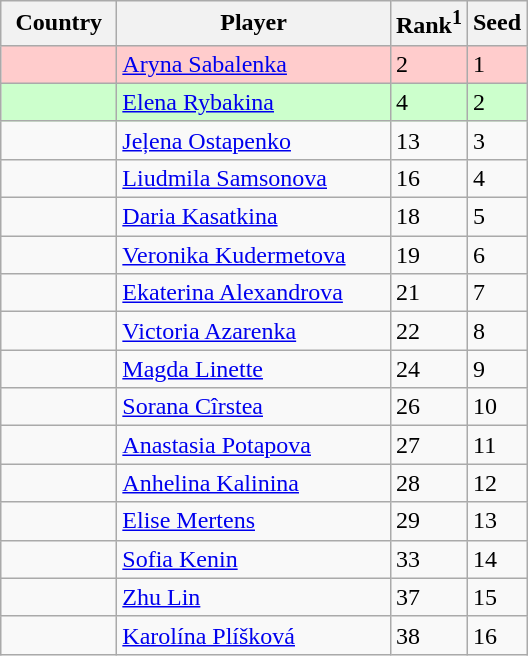<table class="sortable wikitable">
<tr>
<th width=70>Country</th>
<th width=175>Player</th>
<th>Rank<sup>1</sup></th>
<th>Seed</th>
</tr>
<tr style="background:#fcc;">
<td></td>
<td><a href='#'>Aryna Sabalenka</a></td>
<td>2</td>
<td>1</td>
</tr>
<tr style="background:#cfc;">
<td></td>
<td><a href='#'>Elena Rybakina</a></td>
<td>4</td>
<td>2</td>
</tr>
<tr>
<td></td>
<td><a href='#'>Jeļena Ostapenko</a></td>
<td>13</td>
<td>3</td>
</tr>
<tr>
<td></td>
<td><a href='#'>Liudmila Samsonova</a></td>
<td>16</td>
<td>4</td>
</tr>
<tr>
<td></td>
<td><a href='#'>Daria Kasatkina</a></td>
<td>18</td>
<td>5</td>
</tr>
<tr>
<td></td>
<td><a href='#'>Veronika Kudermetova</a></td>
<td>19</td>
<td>6</td>
</tr>
<tr>
<td></td>
<td><a href='#'>Ekaterina Alexandrova</a></td>
<td>21</td>
<td>7</td>
</tr>
<tr>
<td></td>
<td><a href='#'>Victoria Azarenka</a></td>
<td>22</td>
<td>8</td>
</tr>
<tr>
<td></td>
<td><a href='#'>Magda Linette</a></td>
<td>24</td>
<td>9</td>
</tr>
<tr>
<td></td>
<td><a href='#'>Sorana Cîrstea</a></td>
<td>26</td>
<td>10</td>
</tr>
<tr>
<td></td>
<td><a href='#'>Anastasia Potapova</a></td>
<td>27</td>
<td>11</td>
</tr>
<tr>
<td></td>
<td><a href='#'>Anhelina Kalinina</a></td>
<td>28</td>
<td>12</td>
</tr>
<tr>
<td></td>
<td><a href='#'>Elise Mertens</a></td>
<td>29</td>
<td>13</td>
</tr>
<tr>
<td></td>
<td><a href='#'>Sofia Kenin</a></td>
<td>33</td>
<td>14</td>
</tr>
<tr>
<td></td>
<td><a href='#'>Zhu Lin</a></td>
<td>37</td>
<td>15</td>
</tr>
<tr>
<td></td>
<td><a href='#'>Karolína Plíšková</a></td>
<td>38</td>
<td>16</td>
</tr>
</table>
